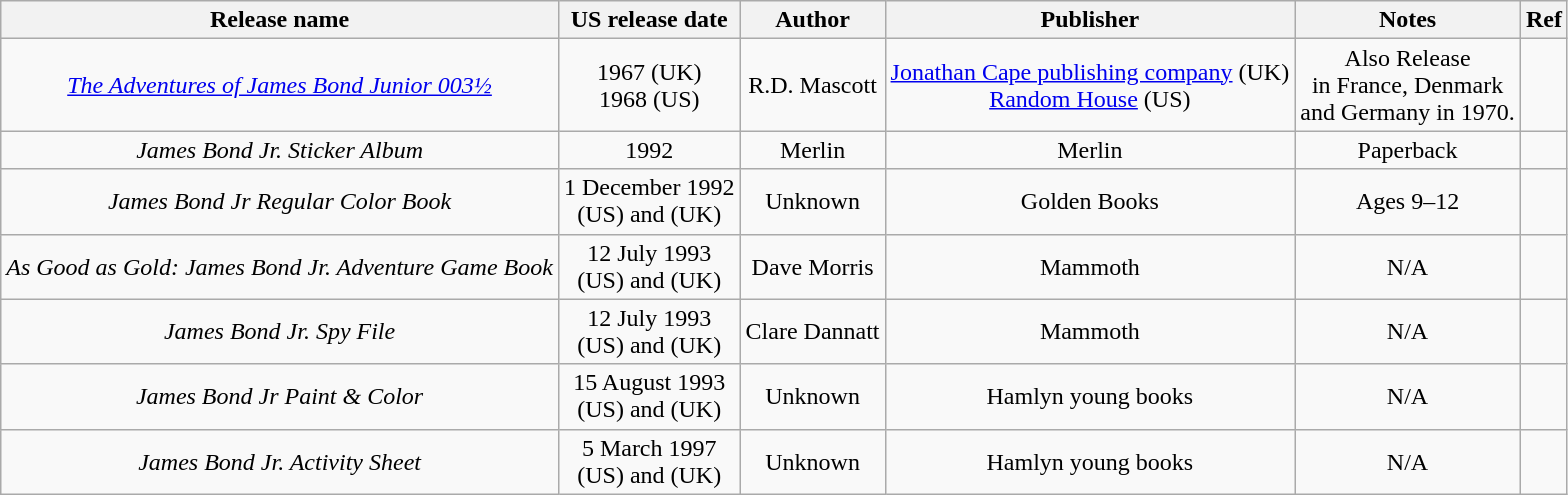<table class="wikitable">
<tr>
<th>Release name</th>
<th>US release date</th>
<th>Author</th>
<th>Publisher</th>
<th>Notes</th>
<th>Ref</th>
</tr>
<tr>
<td align="center"><em><a href='#'>The Adventures of James Bond Junior 003½</a></em></td>
<td align="center">1967 (UK)<br> 1968 (US)</td>
<td align="center">R.D. Mascott</td>
<td align="center"><a href='#'>Jonathan Cape publishing company</a> (UK) <br> <a href='#'>Random House</a> (US)</td>
<td align="center">Also Release <br> in France, Denmark <br> and Germany in 1970.</td>
<td></td>
</tr>
<tr>
<td align="center"><em>James Bond Jr. Sticker Album</em></td>
<td align="center">1992</td>
<td align="center">Merlin</td>
<td align="center">Merlin</td>
<td align="center">Paperback</td>
<td></td>
</tr>
<tr>
<td align="center"><em>James Bond Jr Regular Color Book</em></td>
<td align="center">1 December 1992 <br> (US) and (UK)</td>
<td align="center">Unknown</td>
<td align="center">Golden Books</td>
<td align="center">Ages 9–12</td>
<td></td>
</tr>
<tr>
<td align="center"><em>As Good as Gold: James Bond Jr. Adventure Game Book</em></td>
<td align="center">12 July 1993 <br> (US) and (UK)</td>
<td align="center">Dave Morris</td>
<td align="center">Mammoth</td>
<td align="center">N/A</td>
<td></td>
</tr>
<tr>
<td align="center"><em> James Bond Jr. Spy File</em></td>
<td align="center">12 July 1993 <br> (US) and (UK)</td>
<td align="center">Clare Dannatt</td>
<td align="center">Mammoth</td>
<td align="center">N/A</td>
<td></td>
</tr>
<tr>
<td align="center"><em>James Bond Jr Paint & Color</em></td>
<td align="center">15 August 1993 <br> (US) and (UK)</td>
<td align="center">Unknown</td>
<td align="center">Hamlyn young books</td>
<td align="center">N/A</td>
<td></td>
</tr>
<tr>
<td align="center"><em>James Bond Jr. Activity Sheet</em></td>
<td align="center">5 March 1997 <br> (US) and (UK)</td>
<td align="center">Unknown</td>
<td align="center">Hamlyn young books</td>
<td align="center">N/A</td>
<td></td>
</tr>
</table>
